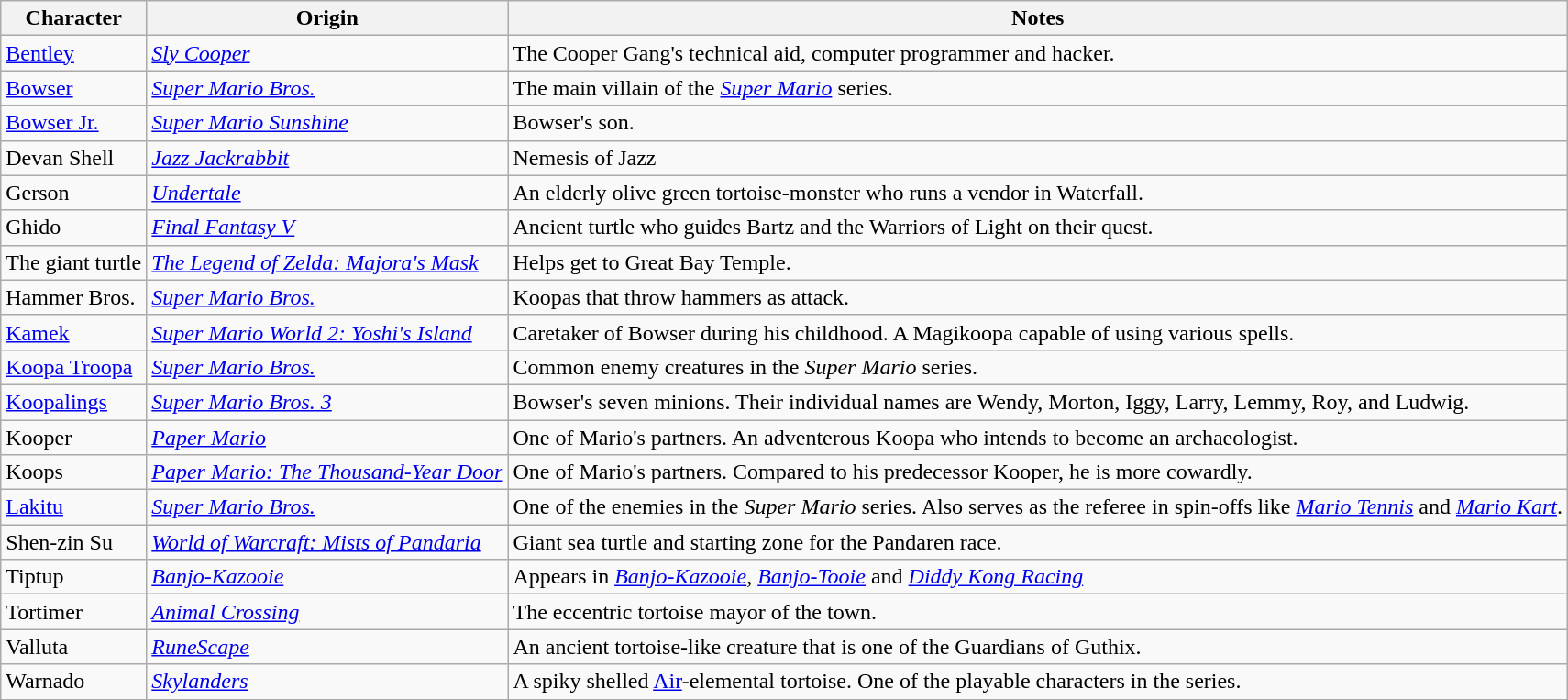<table class="wikitable sortable">
<tr>
<th>Character</th>
<th>Origin</th>
<th>Notes</th>
</tr>
<tr>
<td><a href='#'>Bentley</a></td>
<td><em><a href='#'>Sly Cooper</a></em></td>
<td>The Cooper Gang's technical aid, computer programmer and hacker.</td>
</tr>
<tr>
<td><a href='#'>Bowser</a></td>
<td><em><a href='#'>Super Mario Bros.</a></em></td>
<td>The main villain of the <em><a href='#'>Super Mario</a></em> series.</td>
</tr>
<tr>
<td><a href='#'>Bowser Jr.</a></td>
<td><em><a href='#'>Super Mario Sunshine</a></em></td>
<td>Bowser's son.</td>
</tr>
<tr>
<td>Devan Shell</td>
<td><em><a href='#'>Jazz Jackrabbit</a></em></td>
<td>Nemesis of Jazz</td>
</tr>
<tr>
<td>Gerson</td>
<td><em><a href='#'>Undertale</a></em></td>
<td>An elderly olive green tortoise-monster who runs a vendor in Waterfall.</td>
</tr>
<tr>
<td>Ghido</td>
<td><em><a href='#'>Final Fantasy V</a></em></td>
<td>Ancient turtle who guides Bartz and the Warriors of Light on their quest.</td>
</tr>
<tr>
<td>The giant turtle</td>
<td><em><a href='#'>The Legend of Zelda: Majora's Mask</a></em></td>
<td>Helps get to Great Bay Temple.</td>
</tr>
<tr>
<td>Hammer Bros.</td>
<td><em><a href='#'>Super Mario Bros.</a></em></td>
<td>Koopas that throw hammers as attack.</td>
</tr>
<tr>
<td><a href='#'>Kamek</a></td>
<td><em><a href='#'>Super Mario World 2: Yoshi's Island</a></em></td>
<td>Caretaker of Bowser during his childhood. A Magikoopa capable of using various spells.</td>
</tr>
<tr>
<td><a href='#'>Koopa Troopa</a></td>
<td><em><a href='#'>Super Mario Bros.</a></em></td>
<td>Common enemy creatures in the <em>Super Mario</em> series.</td>
</tr>
<tr>
<td><a href='#'>Koopalings</a></td>
<td><em><a href='#'>Super Mario Bros. 3</a></em></td>
<td>Bowser's seven minions. Their individual names are Wendy, Morton, Iggy, Larry, Lemmy, Roy, and Ludwig.</td>
</tr>
<tr>
<td>Kooper</td>
<td><em><a href='#'>Paper Mario</a></em></td>
<td>One of Mario's partners. An adventerous Koopa who intends to become an archaeologist.</td>
</tr>
<tr>
<td>Koops</td>
<td><em><a href='#'>Paper Mario: The Thousand-Year Door</a></em></td>
<td>One of Mario's partners. Compared to his predecessor Kooper, he is more cowardly.</td>
</tr>
<tr>
<td><a href='#'>Lakitu</a></td>
<td><em><a href='#'>Super Mario Bros.</a></em></td>
<td>One of the enemies in the <em>Super Mario</em> series. Also serves as the referee in spin-offs like <em><a href='#'>Mario Tennis</a></em> and <em><a href='#'>Mario Kart</a></em>.</td>
</tr>
<tr>
<td>Shen-zin Su</td>
<td><em><a href='#'>World of Warcraft: Mists of Pandaria</a></em></td>
<td>Giant sea turtle and starting zone for the Pandaren race.</td>
</tr>
<tr>
<td>Tiptup</td>
<td><em><a href='#'>Banjo-Kazooie</a></em></td>
<td>Appears in <em><a href='#'>Banjo-Kazooie</a></em>, <em><a href='#'>Banjo-Tooie</a></em> and <em><a href='#'>Diddy Kong Racing</a></em></td>
</tr>
<tr>
<td>Tortimer</td>
<td><em><a href='#'>Animal Crossing</a></em></td>
<td>The eccentric tortoise mayor of the town.</td>
</tr>
<tr>
<td>Valluta</td>
<td><em><a href='#'>RuneScape</a></em></td>
<td>An ancient tortoise-like creature that is one of the Guardians of Guthix.</td>
</tr>
<tr>
<td>Warnado</td>
<td><em><a href='#'>Skylanders</a></em></td>
<td>A spiky shelled <a href='#'>Air</a>-elemental tortoise. One of the playable characters in the series.</td>
</tr>
</table>
